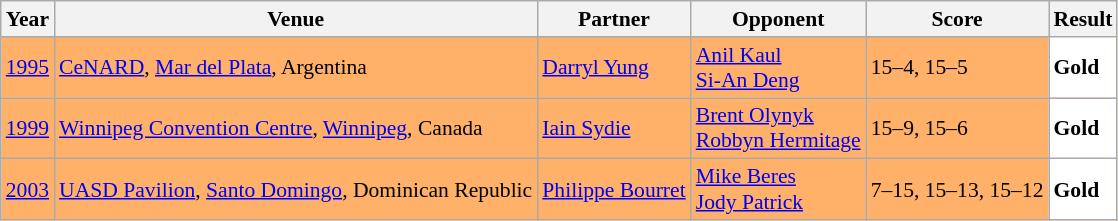<table class="sortable wikitable" style="font-size: 90%;">
<tr>
<th>Year</th>
<th>Venue</th>
<th>Partner</th>
<th>Opponent</th>
<th>Score</th>
<th>Result</th>
</tr>
<tr style="background:#FFB069">
<td align="center"><a href='#'>1995</a></td>
<td align="left"><a href='#'>CeNARD</a>, <a href='#'>Mar del Plata</a>, Argentina</td>
<td align="left"> <a href='#'>Darryl Yung</a></td>
<td align="left"> <a href='#'>Anil Kaul</a><br> <a href='#'>Si-An Deng</a></td>
<td align="left">15–4, 15–5</td>
<td style="text-align:left; background:white"> <strong>Gold</strong></td>
</tr>
<tr style="background:#FFB069">
<td align="center"><a href='#'>1999</a></td>
<td align="left"><a href='#'>Winnipeg Convention Centre</a>, <a href='#'>Winnipeg</a>, Canada</td>
<td align="left"> <a href='#'>Iain Sydie</a></td>
<td align="left"> <a href='#'>Brent Olynyk</a><br> <a href='#'>Robbyn Hermitage</a></td>
<td align="left">15–9, 15–6</td>
<td style="text-align:left; background:white"> <strong>Gold</strong></td>
</tr>
<tr style="background:#FFB069">
<td align="center"><a href='#'>2003</a></td>
<td align="left"><a href='#'>UASD Pavilion</a>, <a href='#'>Santo Domingo</a>, Dominican Republic</td>
<td align="left"> <a href='#'>Philippe Bourret</a></td>
<td align="left"> <a href='#'>Mike Beres</a><br> <a href='#'>Jody Patrick</a></td>
<td align="left">7–15, 15–13, 15–12</td>
<td style="text-align:left; background:white"> <strong>Gold</strong></td>
</tr>
</table>
